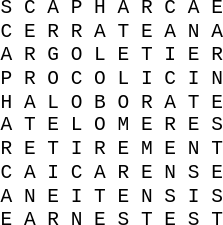<table style="font-family: monospace; margin: 0 0 0 0; line-height:90%">
<tr>
<td>S C A P H A R C A E</td>
</tr>
<tr>
<td>C E R R A T E A N A</td>
</tr>
<tr>
<td>A R G O L E T I E R</td>
</tr>
<tr>
<td>P R O C O L I C I N</td>
</tr>
<tr>
<td>H A L O B O R A T E</td>
</tr>
<tr>
<td>A T E L O M E R E S</td>
</tr>
<tr>
<td>R E T I R E M E N T</td>
</tr>
<tr>
<td>C A I C A R E N S E</td>
</tr>
<tr>
<td>A N E I T E N S I S</td>
</tr>
<tr>
<td>E A R N E S T E S T</td>
</tr>
</table>
